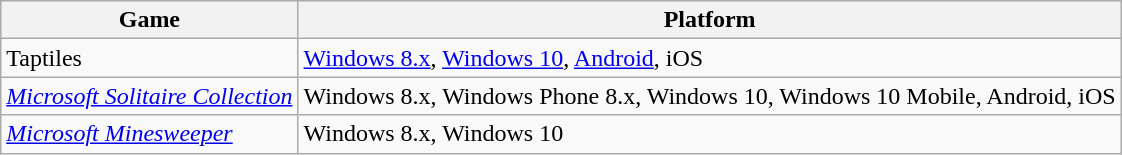<table class="wikitable">
<tr>
<th>Game</th>
<th>Platform</th>
</tr>
<tr>
<td>Taptiles</td>
<td><a href='#'>Windows 8.x</a>, <a href='#'>Windows 10</a>, <a href='#'>Android</a>, iOS</td>
</tr>
<tr>
<td><em><a href='#'>Microsoft Solitaire Collection</a></em></td>
<td>Windows 8.x, Windows Phone 8.x, Windows 10, Windows 10 Mobile, Android, iOS</td>
</tr>
<tr>
<td><em><a href='#'>Microsoft Minesweeper</a></em></td>
<td>Windows 8.x, Windows 10</td>
</tr>
</table>
